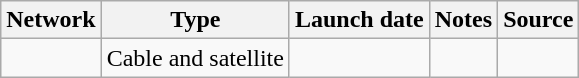<table class="wikitable sortable">
<tr>
<th>Network</th>
<th>Type</th>
<th>Launch date</th>
<th>Notes</th>
<th>Source</th>
</tr>
<tr>
<td><a href='#'></a></td>
<td>Cable and satellite</td>
<td></td>
<td></td>
<td></td>
</tr>
</table>
